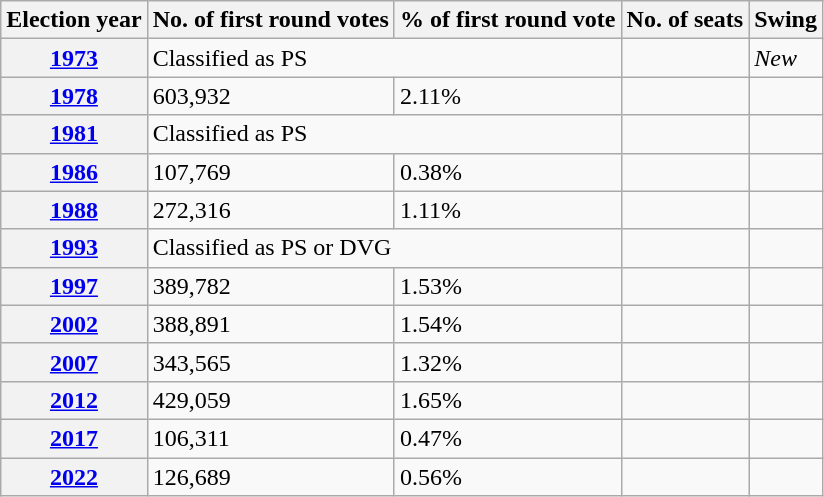<table class="wikitable">
<tr>
<th>Election year</th>
<th>No. of first round votes</th>
<th>% of first round vote</th>
<th>No. of seats</th>
<th>Swing</th>
</tr>
<tr>
<th><a href='#'>1973</a></th>
<td colspan=2>Classified as PS</td>
<td></td>
<td><em>New</em></td>
</tr>
<tr>
<th><a href='#'>1978</a></th>
<td>603,932</td>
<td>2.11%</td>
<td></td>
<td></td>
</tr>
<tr>
<th><a href='#'>1981</a></th>
<td colspan=2>Classified as PS</td>
<td></td>
<td></td>
</tr>
<tr>
<th><a href='#'>1986</a></th>
<td>107,769</td>
<td>0.38%</td>
<td></td>
<td></td>
</tr>
<tr>
<th><a href='#'>1988</a></th>
<td>272,316</td>
<td>1.11%</td>
<td></td>
<td></td>
</tr>
<tr>
<th><a href='#'>1993</a></th>
<td colspan=2>Classified as PS or DVG</td>
<td></td>
<td></td>
</tr>
<tr>
<th><a href='#'>1997</a></th>
<td>389,782</td>
<td>1.53%</td>
<td></td>
<td></td>
</tr>
<tr>
<th><a href='#'>2002</a></th>
<td>388,891</td>
<td>1.54%</td>
<td></td>
<td></td>
</tr>
<tr>
<th><a href='#'>2007</a></th>
<td>343,565</td>
<td>1.32%</td>
<td></td>
<td></td>
</tr>
<tr>
<th><a href='#'>2012</a></th>
<td>429,059</td>
<td>1.65%</td>
<td></td>
<td></td>
</tr>
<tr>
<th><a href='#'>2017</a></th>
<td>106,311</td>
<td>0.47%</td>
<td></td>
<td></td>
</tr>
<tr>
<th><a href='#'>2022</a></th>
<td>126,689</td>
<td>0.56%</td>
<td></td>
<td></td>
</tr>
</table>
